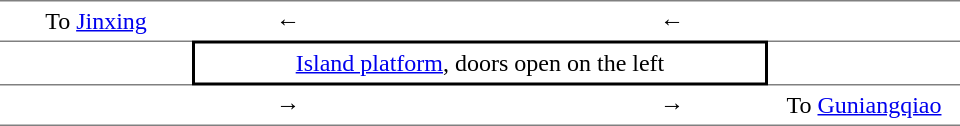<table table border=0 cellspacing=0 cellpadding=4>
<tr>
<td style="border-top:solid 1px gray;" width=120 valign=top align=center>To  <a href='#'>Jinxing</a></td>
<td style="border-top:solid 1px gray;" width=120 valign=top align=center>←</td>
<th style="border-top:solid 1px gray;" width=120 valign=top align=center></th>
<td style="border-top:solid 1px gray;" width=120 valign=top align=center>←</td>
<td style="border-top:solid 1px gray;" width=120 valign=top align=center></td>
</tr>
<tr>
<td style="border-top:solid 1px gray;border-bottom:solid 1px gray;" width=120 valign=top align=center></td>
<td style="border-top:solid 2px black;border-right:solid 2px black;border-left:solid 2px black;border-bottom:solid 2px black;" colspan=3 align=center><a href='#'>Island platform</a>, doors open on the left</td>
<td style="border-top:solid 1px gray;border-bottom:solid 1px gray;" width=120 valign=top align=center></td>
<td></td>
</tr>
<tr>
<td style="border-bottom:solid 1px gray;" valign=top align=center></td>
<td style="border-bottom:solid 1px gray;" width=120 valign=top align=center>→</td>
<th style="border-bottom:solid 1px gray;" colspan=1 valign=top align=center></th>
<td style="border-bottom:solid 1px gray;" width=120 valign=top align=center>→</td>
<td style="border-bottom:solid 1px gray;"  valign=top align=center>To  <a href='#'>Guniangqiao</a></td>
</tr>
</table>
